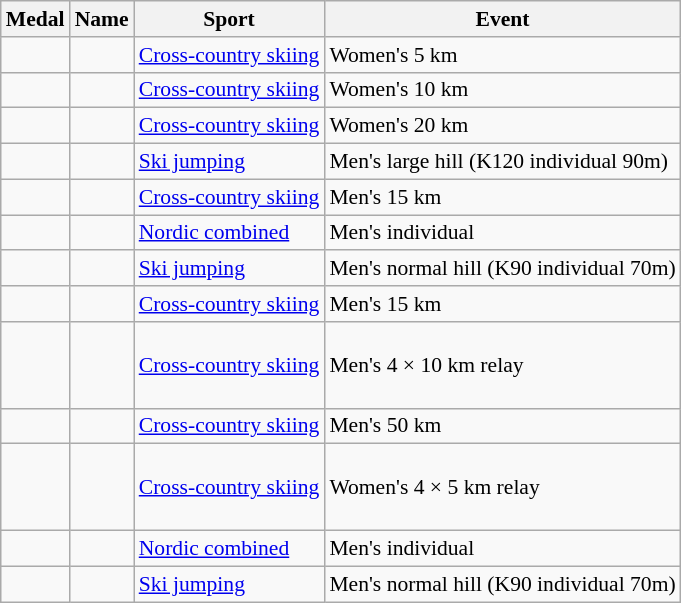<table class="wikitable sortable" style="font-size:90%">
<tr>
<th>Medal</th>
<th>Name</th>
<th>Sport</th>
<th>Event</th>
</tr>
<tr>
<td></td>
<td></td>
<td><a href='#'>Cross-country skiing</a></td>
<td>Women's 5 km</td>
</tr>
<tr>
<td></td>
<td></td>
<td><a href='#'>Cross-country skiing</a></td>
<td>Women's 10 km</td>
</tr>
<tr>
<td></td>
<td></td>
<td><a href='#'>Cross-country skiing</a></td>
<td>Women's 20 km</td>
</tr>
<tr>
<td></td>
<td></td>
<td><a href='#'>Ski jumping</a></td>
<td>Men's large hill (K120 individual 90m)</td>
</tr>
<tr>
<td></td>
<td></td>
<td><a href='#'>Cross-country skiing</a></td>
<td>Men's 15 km</td>
</tr>
<tr>
<td></td>
<td></td>
<td><a href='#'>Nordic combined</a></td>
<td>Men's individual</td>
</tr>
<tr>
<td></td>
<td></td>
<td><a href='#'>Ski jumping</a></td>
<td>Men's normal hill (K90 individual 70m)</td>
</tr>
<tr>
<td></td>
<td></td>
<td><a href='#'>Cross-country skiing</a></td>
<td>Men's 15 km</td>
</tr>
<tr>
<td></td>
<td> <br>  <br>  <br> </td>
<td><a href='#'>Cross-country skiing</a></td>
<td>Men's 4 × 10 km relay</td>
</tr>
<tr>
<td></td>
<td></td>
<td><a href='#'>Cross-country skiing</a></td>
<td>Men's 50 km</td>
</tr>
<tr>
<td></td>
<td> <br>  <br>  <br> </td>
<td><a href='#'>Cross-country skiing</a></td>
<td>Women's 4 × 5 km relay</td>
</tr>
<tr>
<td></td>
<td></td>
<td><a href='#'>Nordic combined</a></td>
<td>Men's individual</td>
</tr>
<tr>
<td></td>
<td></td>
<td><a href='#'>Ski jumping</a></td>
<td>Men's normal hill (K90 individual 70m)</td>
</tr>
</table>
